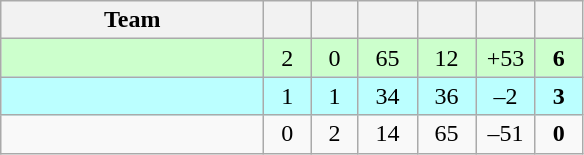<table class="wikitable" style="text-align:center;">
<tr>
<th style="width:10.5em;">Team</th>
<th style="width:1.5em;"></th>
<th style="width:1.5em;"></th>
<th style="width:2.0em;"></th>
<th style="width:2.0em;"></th>
<th style="width:2.0em;"></th>
<th style="width:1.5em;"></th>
</tr>
<tr bgcolor=#cfc>
<td align="left"></td>
<td>2</td>
<td>0</td>
<td>65</td>
<td>12</td>
<td>+53</td>
<td><strong>6</strong></td>
</tr>
<tr bgcolor=#bff>
<td align="left"></td>
<td>1</td>
<td>1</td>
<td>34</td>
<td>36</td>
<td>–2</td>
<td><strong>3</strong></td>
</tr>
<tr>
<td align="left"></td>
<td>0</td>
<td>2</td>
<td>14</td>
<td>65</td>
<td>–51</td>
<td><strong>0</strong></td>
</tr>
</table>
